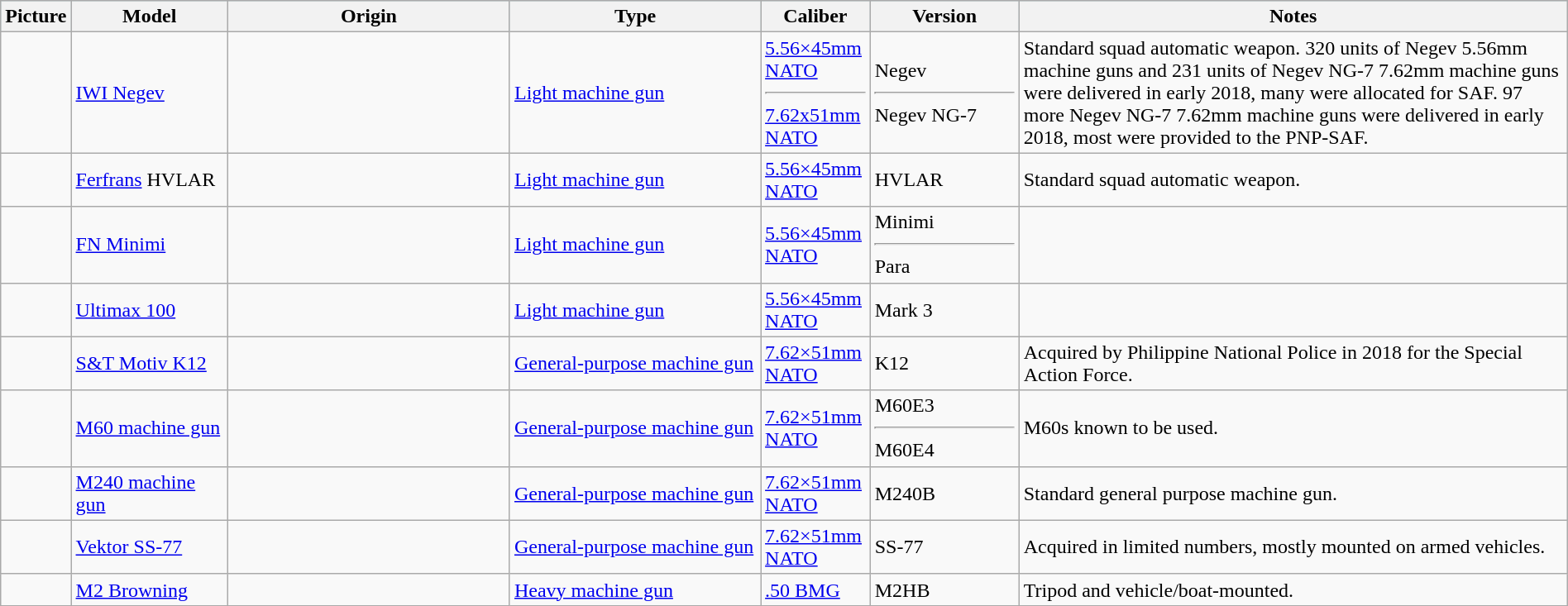<table class="wikitable" style="width:100%;">
<tr bgcolor=#B0E0E6>
<th style="width:3%;">Picture</th>
<th style="width:10%;">Model</th>
<th style="width:18%;">Origin</th>
<th style="width:16%;">Type</th>
<th style="width:7%;">Caliber</th>
<th style="width:%;">Version</th>
<th style="width:35%;">Notes</th>
</tr>
<tr>
<td></td>
<td><a href='#'>IWI Negev</a></td>
<td></td>
<td><a href='#'>Light machine gun</a></td>
<td><a href='#'>5.56×45mm NATO</a><hr><a href='#'>7.62x51mm NATO</a></td>
<td>Negev<hr>Negev NG-7</td>
<td>Standard squad automatic weapon. 320 units of Negev 5.56mm machine guns and 231 units of Negev NG-7 7.62mm machine guns were delivered in early 2018, many were allocated for SAF. 97 more Negev NG-7 7.62mm machine guns were delivered in early 2018, most were provided to the PNP-SAF.</td>
</tr>
<tr>
<td></td>
<td><a href='#'>Ferfrans</a> HVLAR</td>
<td></td>
<td><a href='#'>Light machine gun</a></td>
<td><a href='#'>5.56×45mm NATO</a></td>
<td>HVLAR</td>
<td>Standard squad automatic weapon.</td>
</tr>
<tr>
<td></td>
<td><a href='#'>FN Minimi</a></td>
<td></td>
<td><a href='#'>Light machine gun</a></td>
<td><a href='#'>5.56×45mm NATO</a></td>
<td>Minimi<hr>Para</td>
<td></td>
</tr>
<tr>
<td></td>
<td><a href='#'>Ultimax 100</a></td>
<td></td>
<td><a href='#'>Light machine gun</a></td>
<td><a href='#'>5.56×45mm NATO</a></td>
<td>Mark 3</td>
<td></td>
</tr>
<tr>
<td></td>
<td><a href='#'>S&T Motiv K12</a></td>
<td></td>
<td><a href='#'>General-purpose machine gun</a></td>
<td><a href='#'>7.62×51mm NATO</a></td>
<td>K12</td>
<td>Acquired by Philippine National Police in 2018 for the Special Action Force.</td>
</tr>
<tr>
<td></td>
<td><a href='#'>M60 machine gun</a></td>
<td></td>
<td><a href='#'>General-purpose machine gun</a></td>
<td><a href='#'>7.62×51mm NATO</a></td>
<td>M60E3<hr>M60E4</td>
<td>M60s known to be used.</td>
</tr>
<tr>
<td></td>
<td><a href='#'>M240 machine gun</a></td>
<td></td>
<td><a href='#'>General-purpose machine gun</a></td>
<td><a href='#'>7.62×51mm NATO</a></td>
<td>M240B</td>
<td>Standard general purpose machine gun.</td>
</tr>
<tr>
<td></td>
<td><a href='#'>Vektor SS-77</a></td>
<td></td>
<td><a href='#'>General-purpose machine gun</a></td>
<td><a href='#'>7.62×51mm NATO</a></td>
<td>SS-77</td>
<td>Acquired in limited numbers, mostly mounted on armed vehicles.</td>
</tr>
<tr>
<td></td>
<td><a href='#'>M2 Browning</a></td>
<td></td>
<td><a href='#'>Heavy machine gun</a></td>
<td><a href='#'>.50 BMG</a></td>
<td>M2HB</td>
<td>Tripod and vehicle/boat-mounted.</td>
</tr>
</table>
